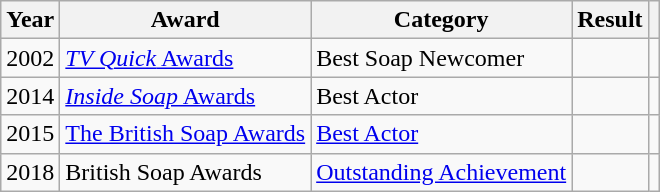<table class="wikitable sortable">
<tr>
<th>Year</th>
<th>Award</th>
<th>Category</th>
<th>Result</th>
<th scope=col class=unsortable></th>
</tr>
<tr>
<td>2002</td>
<td><a href='#'><em>TV Quick</em> Awards</a></td>
<td>Best Soap Newcomer</td>
<td></td>
<td align="center"></td>
</tr>
<tr>
<td>2014</td>
<td><a href='#'><em>Inside Soap</em> Awards</a></td>
<td>Best Actor</td>
<td></td>
<td align="center"></td>
</tr>
<tr>
<td>2015</td>
<td><a href='#'>The British Soap Awards</a></td>
<td><a href='#'>Best Actor</a></td>
<td></td>
<td align="center"></td>
</tr>
<tr>
<td>2018</td>
<td>British Soap Awards</td>
<td><a href='#'>Outstanding Achievement</a></td>
<td></td>
<td style= "text-align: center;"></td>
</tr>
</table>
